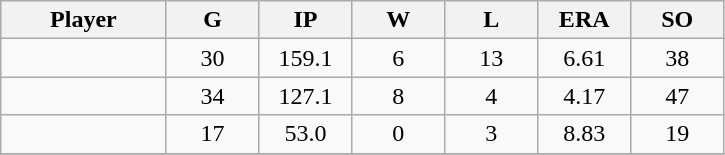<table class="wikitable sortable">
<tr>
<th bgcolor="#DDDDFF" width="16%">Player</th>
<th bgcolor="#DDDDFF" width="9%">G</th>
<th bgcolor="#DDDDFF" width="9%">IP</th>
<th bgcolor="#DDDDFF" width="9%">W</th>
<th bgcolor="#DDDDFF" width="9%">L</th>
<th bgcolor="#DDDDFF" width="9%">ERA</th>
<th bgcolor="#DDDDFF" width="9%">SO</th>
</tr>
<tr align="center">
<td></td>
<td>30</td>
<td>159.1</td>
<td>6</td>
<td>13</td>
<td>6.61</td>
<td>38</td>
</tr>
<tr align="center">
<td></td>
<td>34</td>
<td>127.1</td>
<td>8</td>
<td>4</td>
<td>4.17</td>
<td>47</td>
</tr>
<tr align="center">
<td></td>
<td>17</td>
<td>53.0</td>
<td>0</td>
<td>3</td>
<td>8.83</td>
<td>19</td>
</tr>
<tr align="center">
</tr>
</table>
